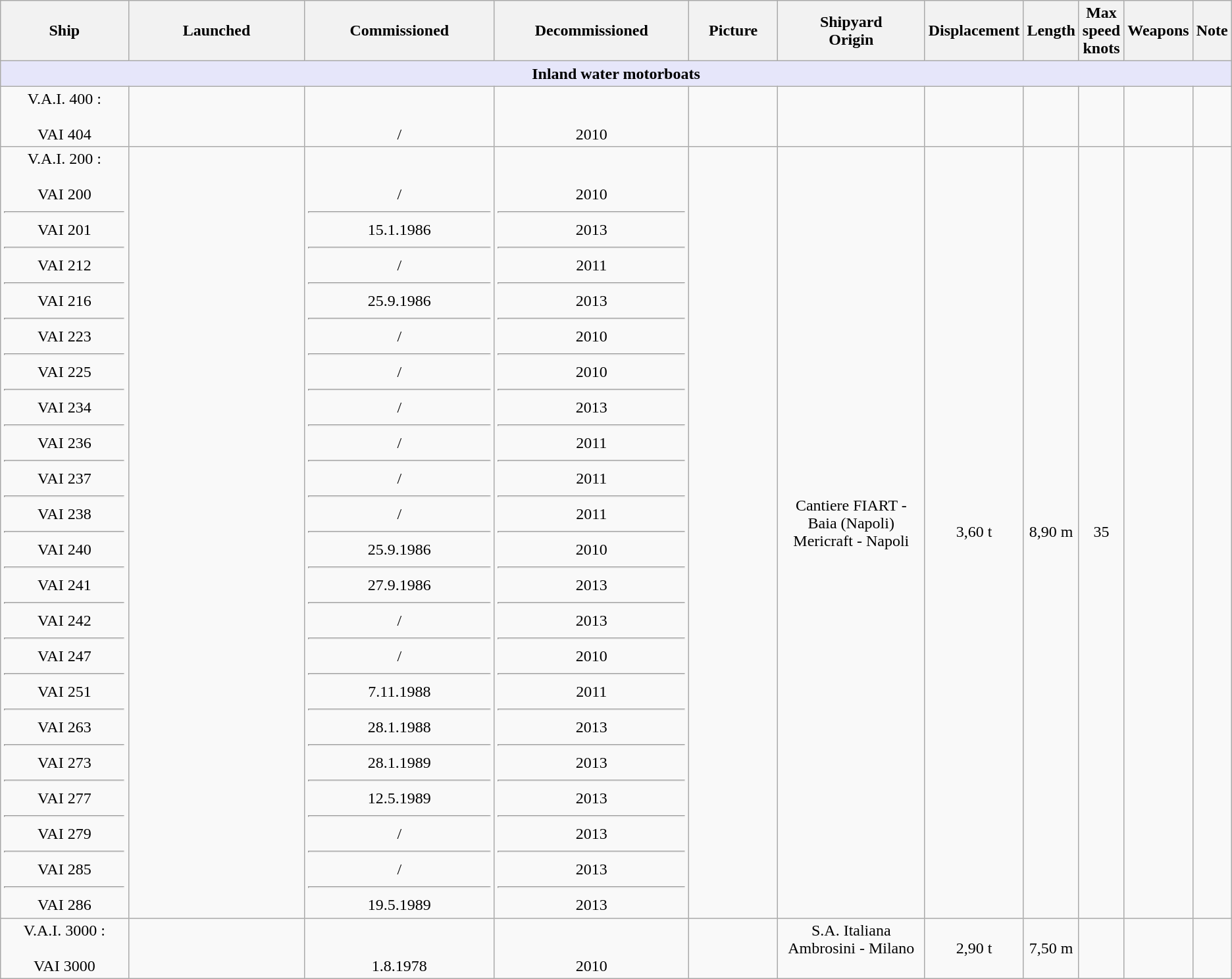<table class="wikitable" style="text-align:center;">
<tr>
<th style="text-align:central; width:15%;">Ship</th>
<th style="text-align:central; width:20%;">Launched</th>
<th style="text-align:central; width:20%;">Commissioned<br></th>
<th style="text-align:central; width:20%;">Decommissioned<br></th>
<th style="text-align:central; width:9%;">Picture</th>
<th style="text-align:central; width:24%;">Shipyard<br>Origin</th>
<th style="text-align:central; width:15%;">Displacement<br></th>
<th style="text-align:central; width:15%;">Length<br></th>
<th style="text-align:central; width:15%;">Max<br>speed<br>knots</th>
<th style="text-align:central; width:20%;">Weapons</th>
<th style="text-align:central; width:20%;">Note</th>
</tr>
<tr>
<th colspan="11" style="background: lavender;">Inland water motorboats</th>
</tr>
<tr>
<td>V.A.I. 400 :<br><br>VAI 404</td>
<td></td>
<td><br><br>/</td>
<td><br><br>2010</td>
<td></td>
<td></td>
<td></td>
<td></td>
<td></td>
<td></td>
<td></td>
</tr>
<tr>
<td>V.A.I. 200 :<br><br>VAI 200<hr>VAI 201<hr>VAI 212<hr>VAI 216<hr>VAI 223<hr>VAI 225<hr>VAI 234<hr>VAI 236<hr>VAI 237<hr>VAI 238<hr>VAI 240<hr>VAI 241<hr>VAI 242<hr>VAI 247<hr>VAI 251<hr>VAI 263<hr>VAI 273<hr>VAI 277<hr>VAI 279<hr>VAI 285<hr>VAI 286</td>
<td></td>
<td><br><br>/<hr>15.1.1986<hr>/<hr>25.9.1986<hr>/<hr>/<hr>/<hr>/<hr>/<hr>/<hr>25.9.1986<hr>27.9.1986<hr>/<hr>/<hr>7.11.1988<hr>28.1.1988<hr>28.1.1989<hr>12.5.1989<hr>/<hr>/<hr>19.5.1989</td>
<td><br><br>2010<hr>2013<hr>2011<hr>2013<hr>2010<hr>2010<hr>2013<hr>2011<hr>2011<hr>2011<hr>2010<hr>2013<hr>2013<hr>2010<hr>2011<hr>2013<hr>2013<hr>2013<hr>2013<hr>2013<hr>2013</td>
<td></td>
<td>Cantiere FIART - Baia (Napoli)<br>Mericraft - Napoli<br><br></td>
<td>3,60 t</td>
<td>8,90 m</td>
<td>35</td>
<td></td>
<td></td>
</tr>
<tr>
<td>V.A.I. 3000 :<br><br>VAI 3000</td>
<td></td>
<td><br><br>1.8.1978</td>
<td><br><br>2010</td>
<td></td>
<td>S.A. Italiana Ambrosini - Milano<br><br></td>
<td>2,90 t</td>
<td>7,50 m</td>
<td></td>
<td></td>
<td></td>
</tr>
</table>
